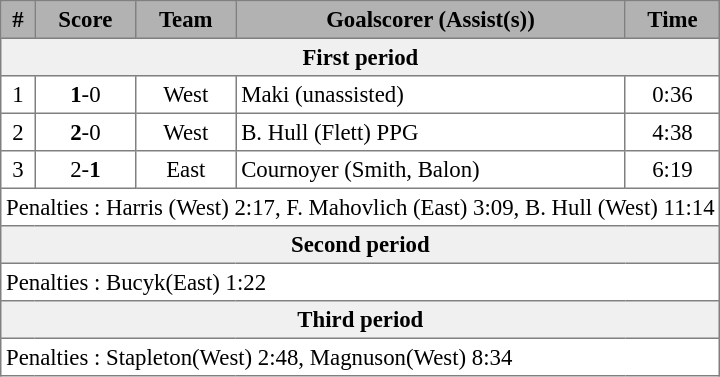<table cellpadding="3" cellspacing="1" border="1" style="font-size: 95%; text-align: center; border: gray solid 1px; border-collapse: collapse;">
<tr bgcolor="B2B2B2">
<th>#</th>
<th>Score</th>
<th>Team</th>
<th>Goalscorer (Assist(s))</th>
<th>Time</th>
</tr>
<tr bgcolor="f0f0f0">
<th colspan="6">First period</th>
</tr>
<tr>
<td>1</td>
<td><strong>1</strong>-0</td>
<td>West</td>
<td align="left">Maki (unassisted)</td>
<td>0:36</td>
</tr>
<tr>
<td>2</td>
<td><strong>2</strong>-0</td>
<td>West</td>
<td align="left">B. Hull (Flett) PPG</td>
<td>4:38</td>
</tr>
<tr>
<td>3</td>
<td>2-<strong>1</strong></td>
<td>East</td>
<td align="left">Cournoyer (Smith, Balon)</td>
<td>6:19</td>
</tr>
<tr>
<td colspan="6">Penalties : Harris (West) 2:17, F. Mahovlich (East) 3:09, B. Hull (West) 11:14</td>
</tr>
<tr bgcolor="f0f0f0">
<th colspan="6">Second period</th>
</tr>
<tr>
<td colspan="6" align="left">Penalties : Bucyk(East) 1:22</td>
</tr>
<tr bgcolor="f0f0f0">
<th colspan="6">Third period</th>
</tr>
<tr>
<td colspan="6" align="left">Penalties : Stapleton(West) 2:48, Magnuson(West) 8:34</td>
</tr>
</table>
